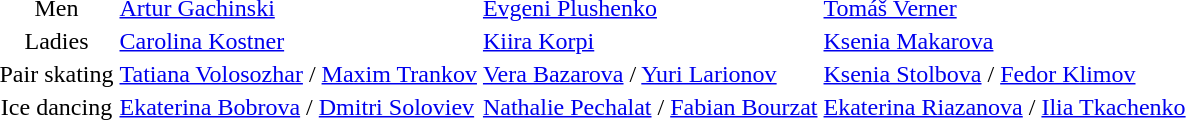<table>
<tr>
<td align=center>Men</td>
<td> <a href='#'>Artur Gachinski</a></td>
<td> <a href='#'>Evgeni Plushenko</a></td>
<td> <a href='#'>Tomáš Verner</a></td>
</tr>
<tr>
<td align=center>Ladies</td>
<td> <a href='#'>Carolina Kostner</a></td>
<td> <a href='#'>Kiira Korpi</a></td>
<td> <a href='#'>Ksenia Makarova</a></td>
</tr>
<tr>
<td align=center>Pair skating</td>
<td> <a href='#'>Tatiana Volosozhar</a> / <a href='#'>Maxim Trankov</a></td>
<td> <a href='#'>Vera Bazarova</a> / <a href='#'>Yuri Larionov</a></td>
<td> <a href='#'>Ksenia Stolbova</a> / <a href='#'>Fedor Klimov</a></td>
</tr>
<tr>
<td align=center>Ice dancing</td>
<td> <a href='#'>Ekaterina Bobrova</a> / <a href='#'>Dmitri Soloviev</a></td>
<td> <a href='#'>Nathalie Pechalat</a> / <a href='#'>Fabian Bourzat</a></td>
<td> <a href='#'>Ekaterina Riazanova</a> / <a href='#'>Ilia Tkachenko</a></td>
</tr>
</table>
